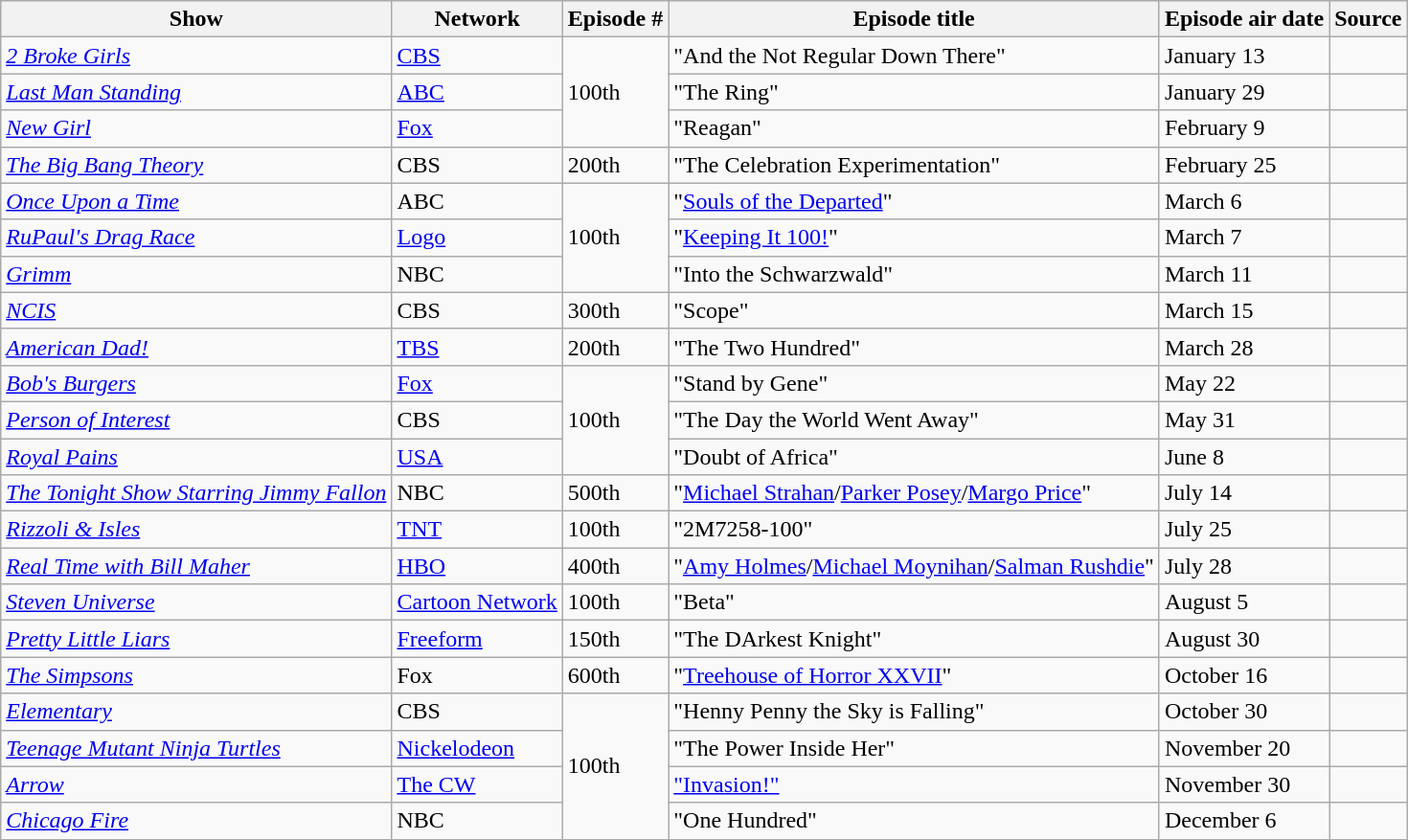<table class="wikitable">
<tr ">
<th>Show</th>
<th>Network</th>
<th>Episode #</th>
<th>Episode title </th>
<th>Episode air date </th>
<th>Source</th>
</tr>
<tr>
<td><em><a href='#'>2 Broke Girls</a></em></td>
<td><a href='#'>CBS</a></td>
<td rowspan=3>100th</td>
<td>"And the Not Regular Down There"</td>
<td>January 13</td>
<td></td>
</tr>
<tr>
<td><em><a href='#'>Last Man Standing</a></em></td>
<td><a href='#'>ABC</a></td>
<td>"The Ring"</td>
<td>January 29</td>
<td></td>
</tr>
<tr>
<td><em><a href='#'>New Girl</a></em></td>
<td><a href='#'>Fox</a></td>
<td>"Reagan"</td>
<td>February 9</td>
<td></td>
</tr>
<tr>
<td><em><a href='#'>The Big Bang Theory</a></em></td>
<td>CBS</td>
<td>200th</td>
<td>"The Celebration Experimentation"</td>
<td>February 25</td>
<td></td>
</tr>
<tr>
<td><em><a href='#'>Once Upon a Time</a></em></td>
<td>ABC</td>
<td rowspan="3">100th</td>
<td>"<a href='#'>Souls of the Departed</a>"</td>
<td>March 6</td>
<td></td>
</tr>
<tr>
<td><em><a href='#'>RuPaul's Drag Race</a></em></td>
<td><a href='#'>Logo</a></td>
<td>"<a href='#'>Keeping It 100!</a>"</td>
<td>March 7</td>
<td></td>
</tr>
<tr>
<td><em><a href='#'>Grimm</a></em></td>
<td>NBC</td>
<td>"Into the Schwarzwald"</td>
<td>March 11</td>
<td></td>
</tr>
<tr>
<td><em><a href='#'>NCIS</a></em></td>
<td>CBS</td>
<td>300th</td>
<td>"Scope"</td>
<td>March 15</td>
<td></td>
</tr>
<tr>
<td><em><a href='#'>American Dad!</a></em></td>
<td><a href='#'>TBS</a></td>
<td>200th</td>
<td>"The Two Hundred"</td>
<td>March 28</td>
<td></td>
</tr>
<tr>
<td><em><a href='#'>Bob's Burgers</a></em></td>
<td><a href='#'>Fox</a></td>
<td rowspan="3">100th</td>
<td>"Stand by Gene"</td>
<td>May 22</td>
<td></td>
</tr>
<tr>
<td><em><a href='#'>Person of Interest</a></em></td>
<td>CBS</td>
<td>"The Day the World Went Away"</td>
<td>May 31</td>
<td></td>
</tr>
<tr>
<td><em><a href='#'>Royal Pains</a></em></td>
<td><a href='#'>USA</a></td>
<td>"Doubt of Africa"</td>
<td>June 8</td>
<td></td>
</tr>
<tr>
<td><em><a href='#'>The Tonight Show Starring Jimmy Fallon</a></em></td>
<td>NBC</td>
<td>500th</td>
<td>"<a href='#'>Michael Strahan</a>/<a href='#'>Parker Posey</a>/<a href='#'>Margo Price</a>"</td>
<td>July 14</td>
<td></td>
</tr>
<tr>
<td><em><a href='#'>Rizzoli & Isles</a></em></td>
<td><a href='#'>TNT</a></td>
<td>100th</td>
<td>"2M7258-100"</td>
<td>July 25</td>
<td></td>
</tr>
<tr>
<td><em><a href='#'>Real Time with Bill Maher</a></em></td>
<td><a href='#'>HBO</a></td>
<td>400th</td>
<td>"<a href='#'>Amy Holmes</a>/<a href='#'>Michael Moynihan</a>/<a href='#'>Salman Rushdie</a>"</td>
<td>July 28</td>
<td></td>
</tr>
<tr>
<td><em><a href='#'>Steven Universe</a></em></td>
<td><a href='#'>Cartoon Network</a></td>
<td>100th</td>
<td>"Beta"</td>
<td>August 5</td>
<td></td>
</tr>
<tr>
<td><em><a href='#'>Pretty Little Liars</a></em></td>
<td><a href='#'>Freeform</a></td>
<td>150th</td>
<td>"The DArkest Knight"</td>
<td>August 30</td>
<td></td>
</tr>
<tr>
<td><em><a href='#'>The Simpsons</a></em></td>
<td>Fox</td>
<td>600th</td>
<td>"<a href='#'>Treehouse of Horror XXVII</a>"</td>
<td>October 16</td>
<td></td>
</tr>
<tr>
<td><em><a href='#'>Elementary</a></em></td>
<td>CBS</td>
<td rowspan="4">100th</td>
<td>"Henny Penny the Sky is Falling"</td>
<td>October 30</td>
<td></td>
</tr>
<tr>
<td><em><a href='#'>Teenage Mutant Ninja Turtles</a></em></td>
<td><a href='#'>Nickelodeon</a></td>
<td>"The Power Inside Her"</td>
<td>November 20</td>
<td></td>
</tr>
<tr>
<td><em><a href='#'>Arrow</a></em></td>
<td><a href='#'>The CW</a></td>
<td><a href='#'>"Invasion!"</a></td>
<td>November 30</td>
<td></td>
</tr>
<tr>
<td><em><a href='#'>Chicago Fire</a></em></td>
<td>NBC</td>
<td>"One Hundred"</td>
<td>December 6</td>
<td></td>
</tr>
</table>
